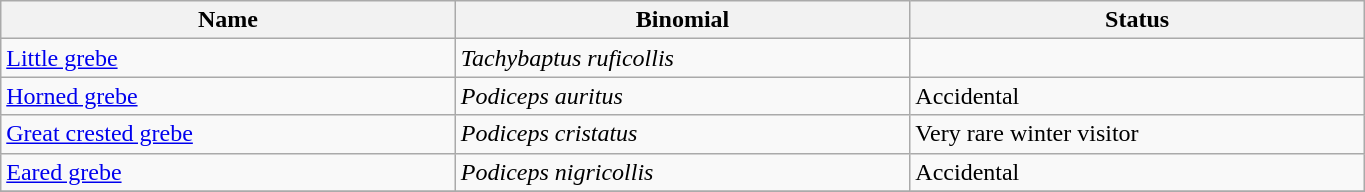<table width=72% class="wikitable">
<tr>
<th width=24%>Name</th>
<th width=24%>Binomial</th>
<th width=24%>Status</th>
</tr>
<tr>
<td><a href='#'>Little grebe</a></td>
<td><em>Tachybaptus ruficollis</em></td>
<td></td>
</tr>
<tr>
<td><a href='#'>Horned grebe</a></td>
<td><em>Podiceps auritus</em></td>
<td>Accidental</td>
</tr>
<tr>
<td><a href='#'>Great crested grebe</a></td>
<td><em>Podiceps cristatus</em></td>
<td>Very rare winter visitor</td>
</tr>
<tr>
<td><a href='#'>Eared grebe</a></td>
<td><em>Podiceps nigricollis</em></td>
<td>Accidental</td>
</tr>
<tr>
</tr>
</table>
